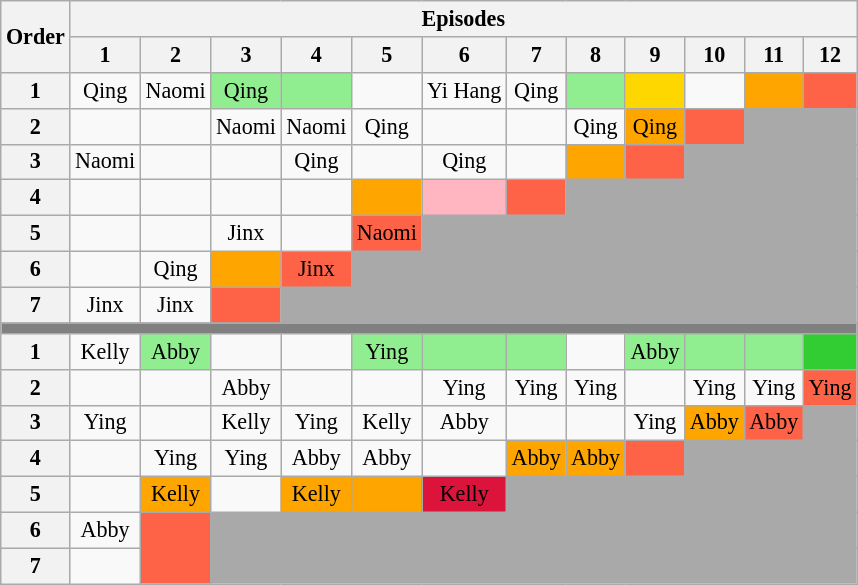<table class="wikitable" style="text-align:center; font-size:92%">
<tr>
<th rowspan=2>Order</th>
<th colspan=15>Episodes</th>
</tr>
<tr>
<th>1</th>
<th>2</th>
<th>3</th>
<th>4</th>
<th>5</th>
<th>6</th>
<th>7</th>
<th>8</th>
<th>9</th>
<th>10</th>
<th>11</th>
<th>12</th>
</tr>
<tr>
<th>1</th>
<td><span>Qing</span></td>
<td>Naomi</td>
<td style="background:lightgreen;">Qing</td>
<td style="background:lightgreen;"></td>
<td></td>
<td>Yi Hang</td>
<td>Qing</td>
<td style="background:lightgreen;"></td>
<td style="background:gold;"></td>
<td></td>
<td style=background:orange;"></td>
<td style=background:tomato;"></td>
</tr>
<tr>
<th>2</th>
<td><span></span></td>
<td></td>
<td>Naomi</td>
<td>Naomi</td>
<td>Qing</td>
<td></td>
<td></td>
<td>Qing</td>
<td style=background:orange;">Qing</td>
<td style="background:tomato;"></td>
<td style="background:darkgray" colspan="6"></td>
</tr>
<tr>
<th>3</th>
<td><span>Naomi</span></td>
<td></td>
<td></td>
<td>Qing</td>
<td></td>
<td>Qing</td>
<td></td>
<td style=background:orange;"></td>
<td style="background:tomato;"></td>
<td style="background:darkgray" colspan="7"></td>
</tr>
<tr>
<th>4</th>
<td><span></span></td>
<td></td>
<td></td>
<td></td>
<td style=background:orange;"></td>
<td style=background:lightpink></td>
<td style="background:tomato;"></td>
<td style="background:darkgray" colspan="8"></td>
</tr>
<tr>
<th>5</th>
<td><span></span></td>
<td></td>
<td>Jinx</td>
<td></td>
<td style=background:tomato;">Naomi</td>
<td style="background:darkgray" colspan="9"></td>
</tr>
<tr>
<th>6</th>
<td><span></span></td>
<td>Qing</td>
<td style="background:orange;"></td>
<td style="background:tomato;">Jinx</td>
<td style="background:darkgray" colspan="10"></td>
</tr>
<tr>
<th>7</th>
<td><span>Jinx</span></td>
<td>Jinx</td>
<td style="background:tomato;"></td>
<td style="background:darkgray" colspan="11"></td>
</tr>
<tr>
<th style="background:gray" colspan="14"></th>
</tr>
<tr>
<th>1</th>
<td><span>Kelly</span></td>
<td style="background:lightgreen;">Abby</td>
<td></td>
<td></td>
<td style=background:lightgreen;">Ying</td>
<td style=background:lightgreen;></td>
<td style=background:lightgreen;></td>
<td></td>
<td style=background:lightgreen;>Abby</td>
<td style="background:lightgreen;"></td>
<td style="background:lightgreen;"></td>
<td style=background:limegreen;"></td>
</tr>
<tr>
<th>2</th>
<td><span></span></td>
<td></td>
<td>Abby</td>
<td></td>
<td></td>
<td>Ying</td>
<td>Ying</td>
<td>Ying</td>
<td></td>
<td>Ying</td>
<td>Ying</td>
<td style=background:tomato;">Ying</td>
</tr>
<tr>
<th>3</th>
<td><span>Ying</span></td>
<td></td>
<td>Kelly</td>
<td>Ying</td>
<td>Kelly</td>
<td>Abby</td>
<td></td>
<td></td>
<td>Ying</td>
<td style="background:orange;">Abby</td>
<td style="background:tomato;">Abby</td>
<td style="background:darkgray" colspan="7"></td>
</tr>
<tr>
<th>4</th>
<td><span></span></td>
<td>Ying</td>
<td>Ying</td>
<td>Abby</td>
<td>Abby</td>
<td></td>
<td style="background:orange;">Abby</td>
<td style="background:orange;">Abby</td>
<td style="background:tomato;"></td>
<td style="background:darkgray" colspan="7"></td>
</tr>
<tr>
<th>5</th>
<td><span></span></td>
<td style="background:orange;">Kelly</td>
<td></td>
<td style="background:orange;">Kelly</td>
<td style=background:orange;"></td>
<td style=background:crimson;><span>Kelly</span></td>
<td style="background:darkgray" colspan="8"></td>
</tr>
<tr>
<th>6</th>
<td><span>Abby</span></td>
<td rowspan="2" style="background:tomato;"><br></td>
<td style="background:darkgray" colspan="12"></td>
</tr>
<tr>
<th>7</th>
<td><span></span></td>
<td style="background:darkgray" colspan="12"></td>
</tr>
</table>
